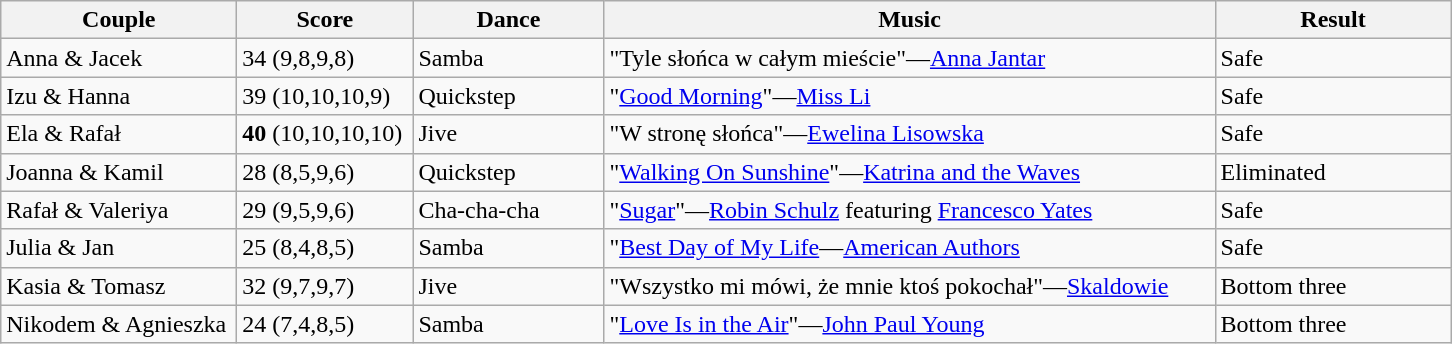<table class="wikitable">
<tr>
<th width="150">Couple</th>
<th width="110">Score</th>
<th width="120">Dance</th>
<th width="400">Music</th>
<th width="150">Result</th>
</tr>
<tr>
<td>Anna & Jacek</td>
<td>34 (9,8,9,8)</td>
<td>Samba</td>
<td>"Tyle słońca w całym mieście"—<a href='#'>Anna Jantar</a></td>
<td>Safe</td>
</tr>
<tr>
<td>Izu & Hanna</td>
<td>39 (10,10,10,9)</td>
<td>Quickstep</td>
<td>"<a href='#'>Good Morning</a>"—<a href='#'>Miss Li</a></td>
<td>Safe</td>
</tr>
<tr>
<td>Ela & Rafał</td>
<td><strong>40</strong> (10,10,10,10)</td>
<td>Jive</td>
<td>"W stronę słońca"—<a href='#'>Ewelina Lisowska</a></td>
<td>Safe</td>
</tr>
<tr>
<td>Joanna & Kamil</td>
<td>28 (8,5,9,6)</td>
<td>Quickstep</td>
<td>"<a href='#'>Walking On Sunshine</a>"—<a href='#'>Katrina and the Waves</a></td>
<td>Eliminated</td>
</tr>
<tr>
<td>Rafał & Valeriya</td>
<td>29 (9,5,9,6)</td>
<td>Cha-cha-cha</td>
<td>"<a href='#'>Sugar</a>"—<a href='#'>Robin Schulz</a> featuring <a href='#'>Francesco Yates</a></td>
<td>Safe</td>
</tr>
<tr>
<td>Julia & Jan</td>
<td>25 (8,4,8,5)</td>
<td>Samba</td>
<td>"<a href='#'>Best Day of My Life</a>—<a href='#'>American Authors</a></td>
<td>Safe</td>
</tr>
<tr>
<td>Kasia & Tomasz</td>
<td>32 (9,7,9,7)</td>
<td>Jive</td>
<td>"Wszystko mi mówi, że mnie ktoś pokochał"—<a href='#'>Skaldowie</a></td>
<td>Bottom three</td>
</tr>
<tr>
<td>Nikodem & Agnieszka</td>
<td>24 (7,4,8,5)</td>
<td>Samba</td>
<td>"<a href='#'>Love Is in the Air</a>"—<a href='#'>John Paul Young</a></td>
<td>Bottom three</td>
</tr>
</table>
